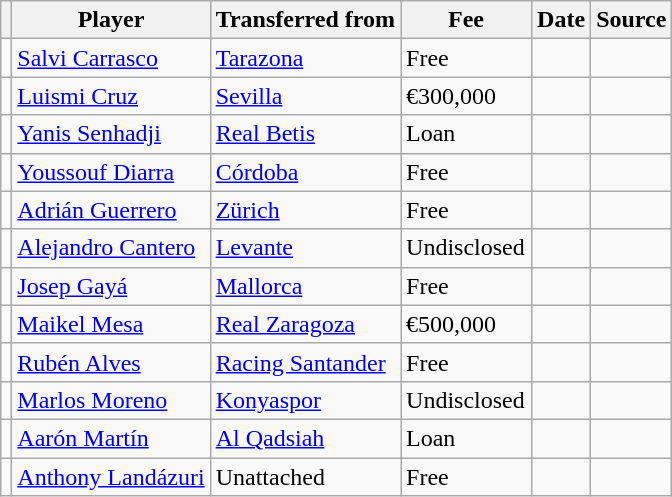<table class="wikitable plainrowheaders sortable">
<tr>
<th></th>
<th scope="col">Player</th>
<th>Transferred from</th>
<th style="width: 80px;">Fee</th>
<th scope="col">Date</th>
<th scope="col">Source</th>
</tr>
<tr>
<td align="center"></td>
<td> <a href='#'>Salvi Carrasco</a></td>
<td> <a href='#'>Tarazona</a></td>
<td>Free</td>
<td></td>
<td></td>
</tr>
<tr>
<td align="center"></td>
<td> <a href='#'>Luismi Cruz</a></td>
<td> <a href='#'>Sevilla</a></td>
<td>€300,000</td>
<td></td>
<td></td>
</tr>
<tr>
<td align="center"></td>
<td> <a href='#'>Yanis Senhadji</a></td>
<td> <a href='#'>Real Betis</a></td>
<td>Loan</td>
<td></td>
<td></td>
</tr>
<tr>
<td align="center"></td>
<td> <a href='#'>Youssouf Diarra</a></td>
<td> <a href='#'>Córdoba</a></td>
<td>Free</td>
<td></td>
<td></td>
</tr>
<tr>
<td align="center"></td>
<td> <a href='#'>Adrián Guerrero</a></td>
<td> <a href='#'>Zürich</a></td>
<td>Free</td>
<td></td>
<td></td>
</tr>
<tr>
<td align="center"></td>
<td> <a href='#'>Alejandro Cantero</a></td>
<td> <a href='#'>Levante</a></td>
<td>Undisclosed</td>
<td></td>
<td></td>
</tr>
<tr>
<td align="center"></td>
<td> <a href='#'>Josep Gayá</a></td>
<td> <a href='#'>Mallorca</a></td>
<td>Free</td>
<td></td>
<td></td>
</tr>
<tr>
<td align="center"></td>
<td> <a href='#'>Maikel Mesa</a></td>
<td> <a href='#'>Real Zaragoza</a></td>
<td>€500,000</td>
<td></td>
<td></td>
</tr>
<tr>
<td align="center"></td>
<td> <a href='#'>Rubén Alves</a></td>
<td> <a href='#'>Racing Santander</a></td>
<td>Free</td>
<td></td>
<td></td>
</tr>
<tr>
<td align="center"></td>
<td> <a href='#'>Marlos Moreno</a></td>
<td> <a href='#'>Konyaspor</a></td>
<td>Undisclosed</td>
<td></td>
<td></td>
</tr>
<tr>
<td align="center"></td>
<td> <a href='#'>Aarón Martín</a></td>
<td> <a href='#'>Al Qadsiah</a></td>
<td>Loan</td>
<td></td>
<td></td>
</tr>
<tr>
<td align="center"></td>
<td> <a href='#'>Anthony Landázuri</a></td>
<td>Unattached</td>
<td>Free</td>
<td></td>
<td></td>
</tr>
</table>
